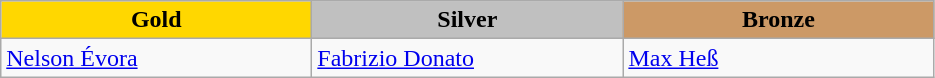<table class="wikitable" style="text-align:left">
<tr align="center">
<td width=200 bgcolor=gold><strong>Gold</strong></td>
<td width=200 bgcolor=silver><strong>Silver</strong></td>
<td width=200 bgcolor=CC9966><strong>Bronze</strong></td>
</tr>
<tr>
<td><a href='#'>Nelson Évora</a><br><em></em></td>
<td><a href='#'>Fabrizio Donato</a><br><em></em></td>
<td><a href='#'>Max Heß</a><br><em></em></td>
</tr>
</table>
